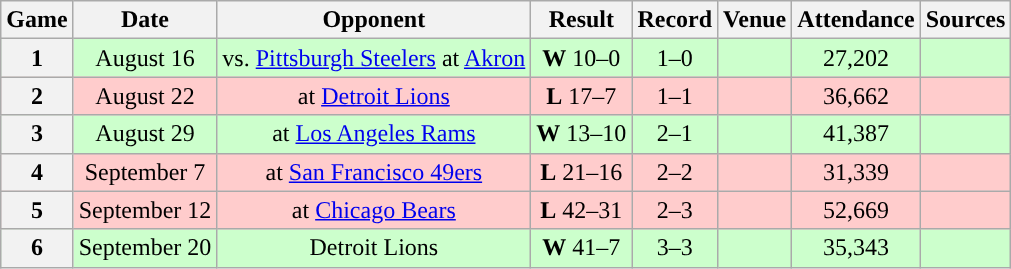<table class="wikitable" style="text-align:center">
<tr>
<th>Game</th>
<th>Date</th>
<th>Opponent</th>
<th>Result</th>
<th>Record</th>
<th>Venue</th>
<th>Attendance</th>
<th>Sources</th>
</tr>
<tr style="background:#cfc">
<th>1</th>
<td>August 16</td>
<td>vs. <a href='#'>Pittsburgh Steelers</a> at <a href='#'>Akron</a></td>
<td><strong>W</strong> 10–0</td>
<td>1–0</td>
<td></td>
<td>27,202</td>
<td></td>
</tr>
<tr style="background:#fcc">
<th>2</th>
<td>August 22</td>
<td>at <a href='#'>Detroit Lions</a></td>
<td><strong>L</strong> 17–7</td>
<td>1–1</td>
<td></td>
<td>36,662</td>
<td></td>
</tr>
<tr style="background:#cfc">
<th>3</th>
<td>August 29</td>
<td>at <a href='#'>Los Angeles Rams</a></td>
<td><strong>W</strong> 13–10</td>
<td>2–1</td>
<td></td>
<td>41,387</td>
<td></td>
</tr>
<tr style="background:#fcc">
<th>4</th>
<td>September 7</td>
<td>at <a href='#'>San Francisco 49ers</a></td>
<td><strong>L</strong> 21–16</td>
<td>2–2</td>
<td></td>
<td>31,339</td>
<td></td>
</tr>
<tr style="background:#fcc">
<th>5</th>
<td>September 12</td>
<td>at <a href='#'>Chicago Bears</a></td>
<td><strong>L</strong> 42–31</td>
<td>2–3</td>
<td></td>
<td>52,669</td>
<td></td>
</tr>
<tr style="background:#cfc">
<th>6</th>
<td>September 20</td>
<td>Detroit Lions</td>
<td><strong>W</strong> 41–7</td>
<td>3–3</td>
<td></td>
<td>35,343</td>
<td></td>
</tr>
</table>
